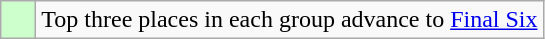<table class="wikitable">
<tr>
<td style="background:#cfc;">    </td>
<td>Top three places in each group advance to <a href='#'>Final Six</a></td>
</tr>
</table>
